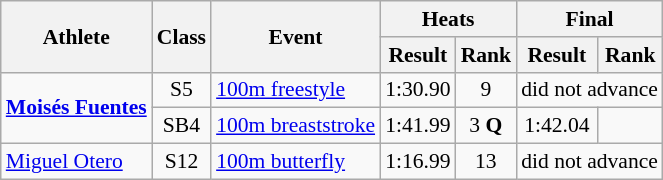<table class=wikitable style="font-size:90%">
<tr>
<th rowspan="2">Athlete</th>
<th rowspan="2">Class</th>
<th rowspan="2">Event</th>
<th colspan="2">Heats</th>
<th colspan="2">Final</th>
</tr>
<tr>
<th>Result</th>
<th>Rank</th>
<th>Result</th>
<th>Rank</th>
</tr>
<tr>
<td rowspan="2"><strong><a href='#'>Moisés Fuentes</a></strong></td>
<td style="text-align:center;">S5</td>
<td><a href='#'>100m freestyle</a></td>
<td style="text-align:center;">1:30.90</td>
<td style="text-align:center;">9</td>
<td style="text-align:center;" colspan="2">did not advance</td>
</tr>
<tr>
<td style="text-align:center;">SB4</td>
<td><a href='#'>100m breaststroke</a></td>
<td style="text-align:center;">1:41.99</td>
<td style="text-align:center;">3 <strong>Q</strong></td>
<td style="text-align:center;">1:42.04</td>
<td style="text-align:center;"></td>
</tr>
<tr>
<td><a href='#'>Miguel Otero</a></td>
<td style="text-align:center;">S12</td>
<td><a href='#'>100m butterfly</a></td>
<td style="text-align:center;">1:16.99</td>
<td style="text-align:center;">13</td>
<td style="text-align:center;" colspan="2">did not advance</td>
</tr>
</table>
